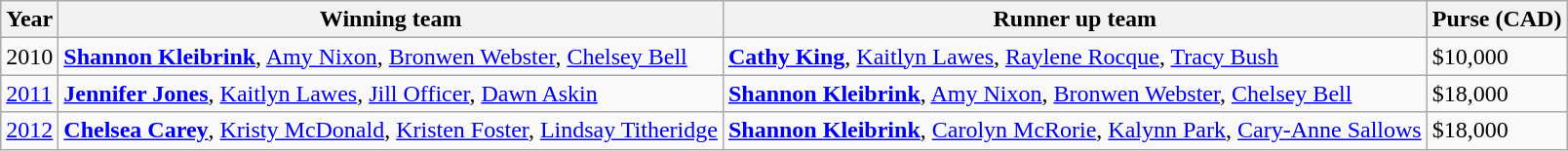<table class="wikitable">
<tr>
<th>Year</th>
<th>Winning team</th>
<th>Runner up team</th>
<th>Purse (CAD)</th>
</tr>
<tr>
<td>2010</td>
<td> <strong><a href='#'>Shannon Kleibrink</a></strong>, <a href='#'>Amy Nixon</a>, <a href='#'>Bronwen Webster</a>, <a href='#'>Chelsey Bell</a></td>
<td> <strong><a href='#'>Cathy King</a></strong>, <a href='#'>Kaitlyn Lawes</a>, <a href='#'>Raylene Rocque</a>, <a href='#'>Tracy Bush</a></td>
<td>$10,000</td>
</tr>
<tr>
<td><a href='#'>2011</a></td>
<td> <strong><a href='#'>Jennifer Jones</a></strong>, <a href='#'>Kaitlyn Lawes</a>, <a href='#'>Jill Officer</a>, <a href='#'>Dawn Askin</a></td>
<td> <strong><a href='#'>Shannon Kleibrink</a></strong>, <a href='#'>Amy Nixon</a>, <a href='#'>Bronwen Webster</a>, <a href='#'>Chelsey Bell</a></td>
<td>$18,000</td>
</tr>
<tr>
<td><a href='#'>2012</a></td>
<td> <strong><a href='#'>Chelsea Carey</a></strong>, <a href='#'>Kristy McDonald</a>, <a href='#'>Kristen Foster</a>, <a href='#'>Lindsay Titheridge</a></td>
<td> <strong><a href='#'>Shannon Kleibrink</a></strong>, <a href='#'>Carolyn McRorie</a>, <a href='#'>Kalynn Park</a>, <a href='#'>Cary-Anne Sallows</a></td>
<td>$18,000</td>
</tr>
</table>
